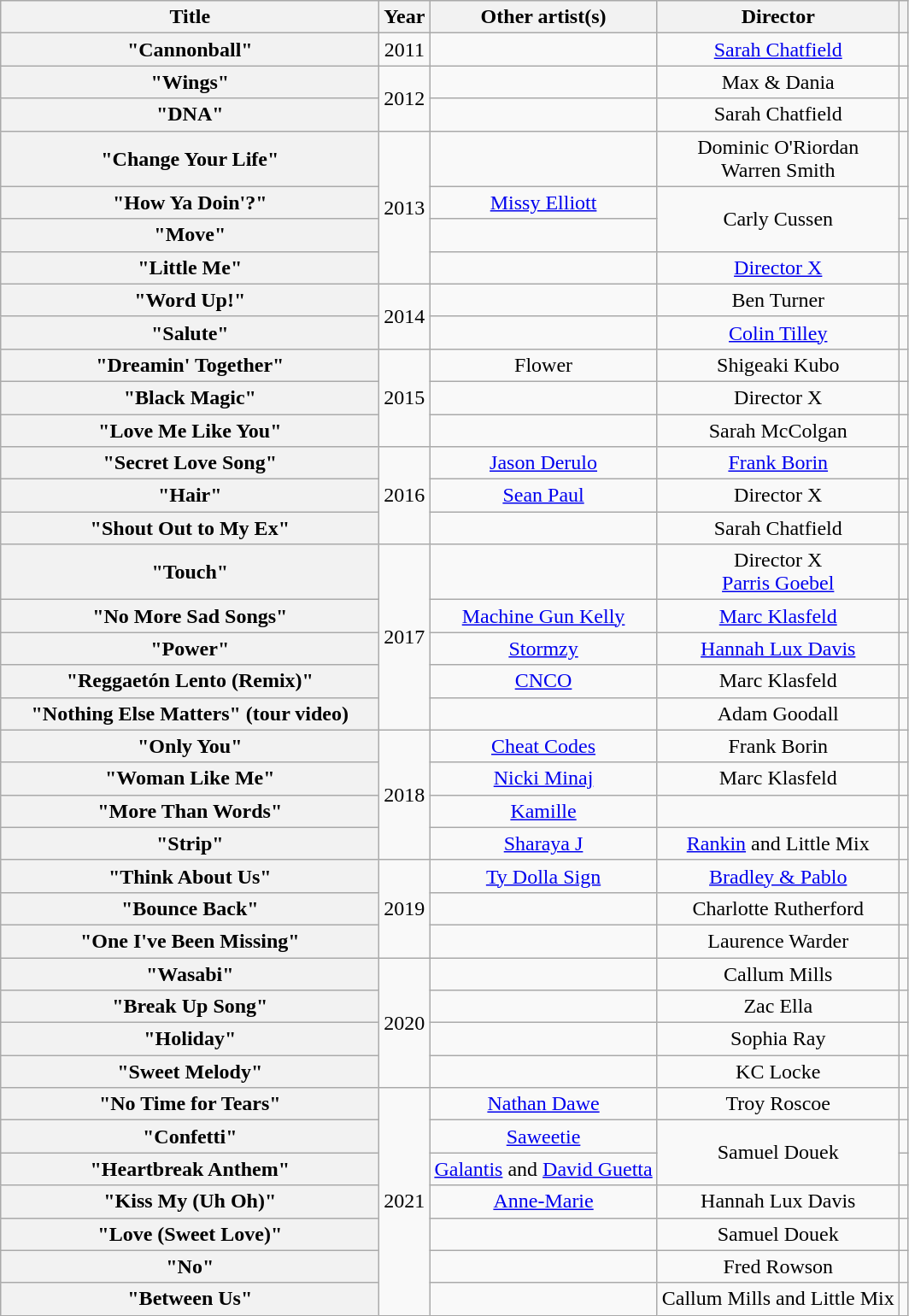<table class="wikitable plainrowheaders" style="text-align:center;">
<tr>
<th scope="col" style="width:18em;">Title</th>
<th scope="col" style="width:1em;">Year</th>
<th scope="col">Other artist(s)</th>
<th scope="col">Director</th>
<th scope="col"></th>
</tr>
<tr>
<th scope="row">"Cannonball"</th>
<td>2011</td>
<td></td>
<td><a href='#'>Sarah Chatfield</a></td>
<td></td>
</tr>
<tr>
<th scope="row">"Wings"</th>
<td rowspan="2">2012</td>
<td></td>
<td>Max & Dania</td>
<td></td>
</tr>
<tr>
<th scope="row">"DNA"</th>
<td></td>
<td>Sarah Chatfield</td>
<td></td>
</tr>
<tr>
<th scope="row">"Change Your Life"</th>
<td rowspan="4">2013</td>
<td></td>
<td>Dominic O'Riordan<br>Warren Smith</td>
<td></td>
</tr>
<tr>
<th scope="row">"How Ya Doin'?"</th>
<td><a href='#'>Missy Elliott</a></td>
<td rowspan="2">Carly Cussen</td>
<td></td>
</tr>
<tr>
<th scope="row">"Move"</th>
<td></td>
<td></td>
</tr>
<tr>
<th scope="row">"Little Me"</th>
<td></td>
<td><a href='#'>Director X</a></td>
<td></td>
</tr>
<tr>
<th scope="row">"Word Up!"</th>
<td rowspan="2">2014</td>
<td></td>
<td>Ben Turner</td>
<td></td>
</tr>
<tr>
<th scope="row">"Salute"</th>
<td></td>
<td><a href='#'>Colin Tilley</a></td>
<td></td>
</tr>
<tr>
<th scope="row">"Dreamin' Together"</th>
<td rowspan="3">2015</td>
<td>Flower</td>
<td>Shigeaki Kubo</td>
<td></td>
</tr>
<tr>
<th scope="row">"Black Magic"</th>
<td></td>
<td>Director X</td>
<td></td>
</tr>
<tr>
<th scope="row">"Love Me Like You"</th>
<td></td>
<td>Sarah McColgan</td>
<td></td>
</tr>
<tr>
<th scope="row">"Secret Love Song"</th>
<td rowspan="3">2016</td>
<td><a href='#'>Jason Derulo</a></td>
<td><a href='#'>Frank Borin</a></td>
<td></td>
</tr>
<tr>
<th scope="row">"Hair"</th>
<td><a href='#'>Sean Paul</a></td>
<td>Director X</td>
<td></td>
</tr>
<tr>
<th scope="row">"Shout Out to My Ex"</th>
<td></td>
<td>Sarah Chatfield</td>
<td></td>
</tr>
<tr>
<th scope="row">"Touch"</th>
<td rowspan="5">2017</td>
<td></td>
<td>Director X<br><a href='#'>Parris Goebel</a></td>
<td></td>
</tr>
<tr>
<th scope="row">"No More Sad Songs"</th>
<td><a href='#'>Machine Gun Kelly</a></td>
<td><a href='#'>Marc Klasfeld</a></td>
<td></td>
</tr>
<tr>
<th scope="row">"Power"</th>
<td><a href='#'>Stormzy</a></td>
<td><a href='#'>Hannah Lux Davis</a></td>
<td></td>
</tr>
<tr>
<th scope="row">"Reggaetón Lento (Remix)"</th>
<td><a href='#'>CNCO</a></td>
<td>Marc Klasfeld</td>
<td></td>
</tr>
<tr>
<th scope="row">"Nothing Else Matters" (tour video)</th>
<td></td>
<td>Adam Goodall</td>
<td></td>
</tr>
<tr>
<th scope="row">"Only You"</th>
<td rowspan="4">2018</td>
<td><a href='#'>Cheat Codes</a></td>
<td>Frank Borin</td>
<td></td>
</tr>
<tr>
<th scope="row">"Woman Like Me"</th>
<td><a href='#'>Nicki Minaj</a></td>
<td>Marc Klasfeld</td>
<td></td>
</tr>
<tr>
<th scope="row">"More Than Words"</th>
<td><a href='#'>Kamille</a></td>
<td></td>
<td></td>
</tr>
<tr>
<th scope="row">"Strip"</th>
<td><a href='#'>Sharaya J</a></td>
<td><a href='#'>Rankin</a> and Little Mix</td>
<td></td>
</tr>
<tr>
<th scope="row">"Think About Us"</th>
<td rowspan="3">2019</td>
<td><a href='#'>Ty Dolla Sign</a></td>
<td><a href='#'>Bradley & Pablo</a></td>
<td></td>
</tr>
<tr>
<th scope="row">"Bounce Back"</th>
<td></td>
<td>Charlotte Rutherford</td>
<td></td>
</tr>
<tr>
<th scope="row">"One I've Been Missing"</th>
<td></td>
<td>Laurence Warder</td>
<td></td>
</tr>
<tr>
<th scope="row">"Wasabi"</th>
<td rowspan="4">2020</td>
<td></td>
<td>Callum Mills</td>
<td></td>
</tr>
<tr>
<th scope="row">"Break Up Song"</th>
<td></td>
<td>Zac Ella</td>
<td></td>
</tr>
<tr>
<th scope="row">"Holiday"</th>
<td></td>
<td>Sophia Ray</td>
<td></td>
</tr>
<tr>
<th scope="row">"Sweet Melody"</th>
<td></td>
<td>KC Locke</td>
<td></td>
</tr>
<tr>
<th scope="row">"No Time for Tears"</th>
<td rowspan="7">2021</td>
<td><a href='#'>Nathan Dawe</a></td>
<td>Troy Roscoe</td>
<td></td>
</tr>
<tr>
<th scope="row">"Confetti"</th>
<td><a href='#'>Saweetie</a></td>
<td rowspan="2">Samuel Douek</td>
<td></td>
</tr>
<tr>
<th scope="row">"Heartbreak Anthem"</th>
<td><a href='#'>Galantis</a> and <a href='#'>David Guetta</a></td>
<td></td>
</tr>
<tr>
<th scope="row">"Kiss My (Uh Oh)"</th>
<td><a href='#'>Anne-Marie</a></td>
<td>Hannah Lux Davis</td>
<td></td>
</tr>
<tr>
<th scope="row">"Love (Sweet Love)"</th>
<td></td>
<td>Samuel Douek</td>
<td></td>
</tr>
<tr>
<th scope="row">"No"</th>
<td></td>
<td>Fred Rowson</td>
<td></td>
</tr>
<tr>
<th scope="row">"Between Us"</th>
<td></td>
<td>Callum Mills and Little Mix</td>
<td></td>
</tr>
</table>
